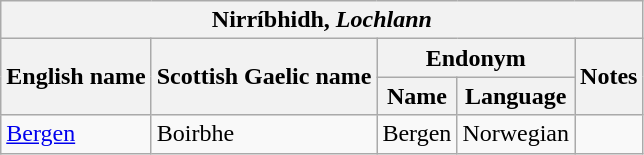<table class="wikitable sortable">
<tr>
<th colspan="5"> Nirríbhidh, <em>Lochlann</em></th>
</tr>
<tr>
<th rowspan="2">English name</th>
<th rowspan="2">Scottish Gaelic name</th>
<th colspan="2">Endonym</th>
<th rowspan="2">Notes</th>
</tr>
<tr>
<th>Name</th>
<th>Language</th>
</tr>
<tr>
<td><a href='#'>Bergen</a></td>
<td>Boirbhe</td>
<td>Bergen</td>
<td>Norwegian</td>
<td></td>
</tr>
</table>
